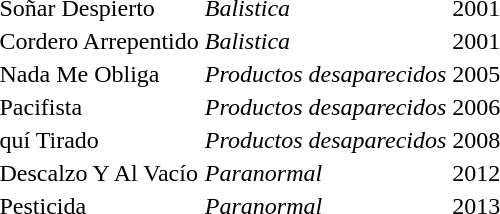<table>
<tr>
<td>Soñar Despierto</td>
<td><em>Balistica</em></td>
<td>2001</td>
</tr>
<tr>
<td>Cordero Arrepentido</td>
<td><em>Balistica</em></td>
<td>2001</td>
</tr>
<tr>
<td>Nada Me Obliga</td>
<td><em>Productos desaparecidos</em></td>
<td>2005</td>
</tr>
<tr>
<td>Pacifista</td>
<td><em>Productos desaparecidos</em></td>
<td>2006</td>
</tr>
<tr>
<td>quí Tirado</td>
<td><em>Productos desaparecidos</em></td>
<td>2008</td>
</tr>
<tr>
<td>Descalzo Y Al Vacío</td>
<td><em>Paranormal</em></td>
<td>2012</td>
</tr>
<tr>
<td>Pesticida</td>
<td><em>Paranormal</em></td>
<td>2013</td>
</tr>
</table>
